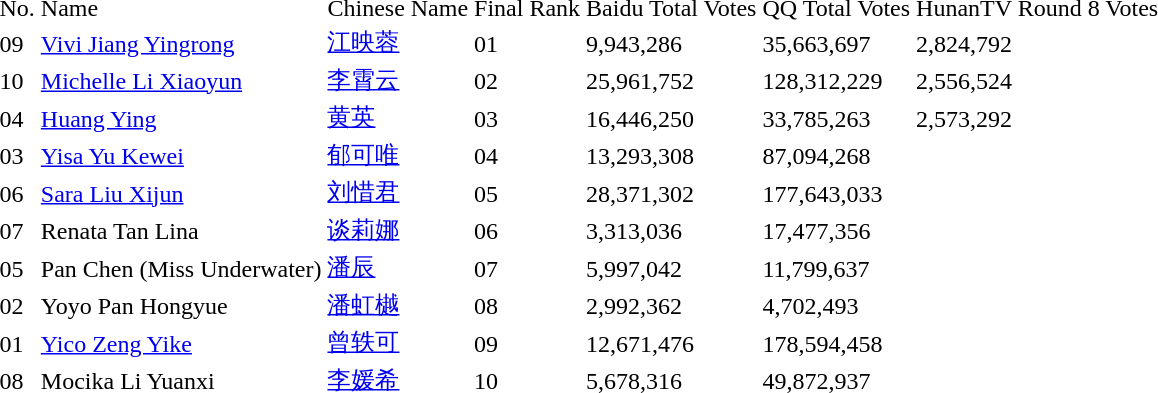<table ->
<tr>
<td>No.</td>
<td>Name</td>
<td>Chinese Name</td>
<td>Final Rank</td>
<td>Baidu Total Votes</td>
<td>QQ Total Votes</td>
<td>HunanTV Round 8 Votes</td>
</tr>
<tr>
<td>09</td>
<td><a href='#'>Vivi Jiang Yingrong</a></td>
<td><a href='#'>江映蓉</a></td>
<td>01</td>
<td>9,943,286</td>
<td>35,663,697</td>
<td>2,824,792</td>
</tr>
<tr>
<td>10</td>
<td><a href='#'>Michelle Li Xiaoyun</a></td>
<td><a href='#'>李霄云</a></td>
<td>02</td>
<td>25,961,752</td>
<td>128,312,229</td>
<td>2,556,524</td>
</tr>
<tr>
<td>04</td>
<td><a href='#'>Huang Ying</a></td>
<td><a href='#'>黄英</a></td>
<td>03</td>
<td>16,446,250</td>
<td>33,785,263</td>
<td>2,573,292</td>
</tr>
<tr>
<td>03</td>
<td><a href='#'>Yisa Yu Kewei</a></td>
<td><a href='#'>郁可唯</a></td>
<td>04</td>
<td>13,293,308</td>
<td>87,094,268</td>
<td></td>
</tr>
<tr>
<td>06</td>
<td><a href='#'>Sara Liu Xijun</a></td>
<td><a href='#'>刘惜君</a></td>
<td>05</td>
<td>28,371,302</td>
<td>177,643,033</td>
<td></td>
</tr>
<tr>
<td>07</td>
<td>Renata Tan Lina</td>
<td><a href='#'>谈莉娜</a></td>
<td>06</td>
<td>3,313,036</td>
<td>17,477,356</td>
<td></td>
</tr>
<tr>
<td>05</td>
<td>Pan Chen (Miss Underwater)</td>
<td><a href='#'>潘辰</a></td>
<td>07</td>
<td>5,997,042</td>
<td>11,799,637</td>
<td></td>
</tr>
<tr>
<td>02</td>
<td>Yoyo Pan Hongyue</td>
<td><a href='#'>潘虹樾</a></td>
<td>08</td>
<td>2,992,362</td>
<td>4,702,493</td>
<td></td>
</tr>
<tr>
<td>01</td>
<td><a href='#'>Yico Zeng Yike</a></td>
<td><a href='#'>曾轶可</a></td>
<td>09</td>
<td>12,671,476</td>
<td>178,594,458</td>
<td></td>
</tr>
<tr>
<td>08</td>
<td>Mocika Li Yuanxi</td>
<td><a href='#'>李媛希</a></td>
<td>10</td>
<td>5,678,316</td>
<td>49,872,937</td>
<td></td>
</tr>
</table>
